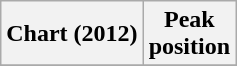<table class="wikitable sortable plainrowheaders" style="text-align:center">
<tr>
<th scope="col">Chart (2012)</th>
<th scope="col">Peak<br> position</th>
</tr>
<tr>
</tr>
</table>
